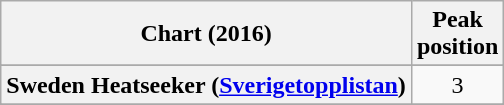<table class="wikitable sortable plainrowheaders" style="text-align:center">
<tr>
<th scope="col">Chart (2016)</th>
<th scope="col">Peak<br>position</th>
</tr>
<tr>
</tr>
<tr>
<th scope="row">Sweden Heatseeker (<a href='#'>Sverigetopplistan</a>)</th>
<td>3</td>
</tr>
<tr>
</tr>
<tr>
</tr>
<tr>
</tr>
<tr>
</tr>
</table>
